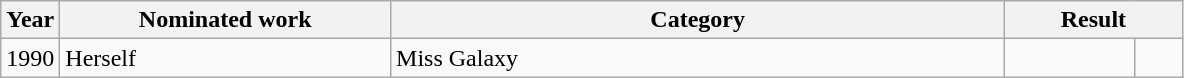<table class=wikitable>
<tr>
<th width=5%>Year</th>
<th width=28%>Nominated work</th>
<th width=52%>Category</th>
<th width=15% colspan=2>Result</th>
</tr>
<tr>
<td>1990</td>
<td>Herself</td>
<td>Miss Galaxy</td>
<td></td>
<td width=4% align=center></td>
</tr>
</table>
